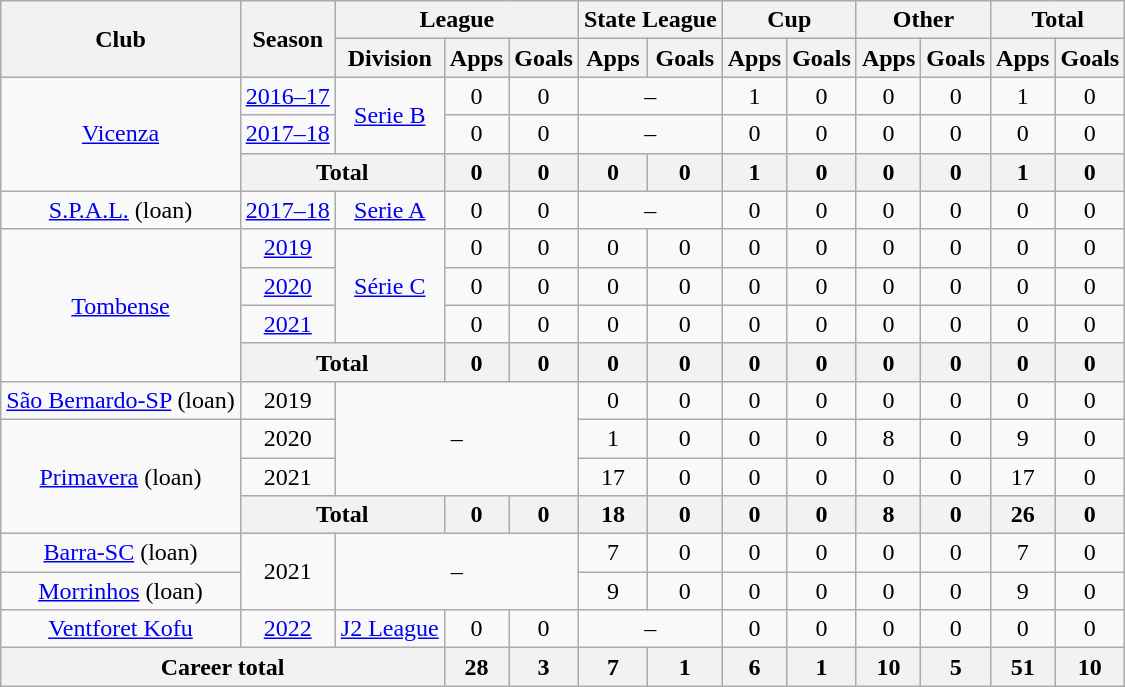<table class="wikitable" style="text-align: center">
<tr>
<th rowspan="2">Club</th>
<th rowspan="2">Season</th>
<th colspan="3">League</th>
<th colspan="2">State League</th>
<th colspan="2">Cup</th>
<th colspan="2">Other</th>
<th colspan="2">Total</th>
</tr>
<tr>
<th>Division</th>
<th>Apps</th>
<th>Goals</th>
<th>Apps</th>
<th>Goals</th>
<th>Apps</th>
<th>Goals</th>
<th>Apps</th>
<th>Goals</th>
<th>Apps</th>
<th>Goals</th>
</tr>
<tr>
<td rowspan="3"><a href='#'>Vicenza</a></td>
<td><a href='#'>2016–17</a></td>
<td rowspan="2"><a href='#'>Serie B</a></td>
<td>0</td>
<td>0</td>
<td colspan="2">–</td>
<td>1</td>
<td>0</td>
<td>0</td>
<td>0</td>
<td>1</td>
<td>0</td>
</tr>
<tr>
<td><a href='#'>2017–18</a></td>
<td>0</td>
<td>0</td>
<td colspan="2">–</td>
<td>0</td>
<td>0</td>
<td>0</td>
<td>0</td>
<td>0</td>
<td>0</td>
</tr>
<tr>
<th colspan="2"><strong>Total</strong></th>
<th>0</th>
<th>0</th>
<th>0</th>
<th>0</th>
<th>1</th>
<th>0</th>
<th>0</th>
<th>0</th>
<th>1</th>
<th>0</th>
</tr>
<tr>
<td><a href='#'>S.P.A.L.</a> (loan)</td>
<td><a href='#'>2017–18</a></td>
<td><a href='#'>Serie A</a></td>
<td>0</td>
<td>0</td>
<td colspan="2">–</td>
<td>0</td>
<td>0</td>
<td>0</td>
<td>0</td>
<td>0</td>
<td>0</td>
</tr>
<tr>
<td rowspan="4"><a href='#'>Tombense</a></td>
<td><a href='#'>2019</a></td>
<td rowspan="3"><a href='#'>Série C</a></td>
<td>0</td>
<td>0</td>
<td>0</td>
<td>0</td>
<td>0</td>
<td>0</td>
<td>0</td>
<td>0</td>
<td>0</td>
<td>0</td>
</tr>
<tr>
<td><a href='#'>2020</a></td>
<td>0</td>
<td>0</td>
<td>0</td>
<td>0</td>
<td>0</td>
<td>0</td>
<td>0</td>
<td>0</td>
<td>0</td>
<td>0</td>
</tr>
<tr>
<td><a href='#'>2021</a></td>
<td>0</td>
<td>0</td>
<td>0</td>
<td>0</td>
<td>0</td>
<td>0</td>
<td>0</td>
<td>0</td>
<td>0</td>
<td>0</td>
</tr>
<tr>
<th colspan="2"><strong>Total</strong></th>
<th>0</th>
<th>0</th>
<th>0</th>
<th>0</th>
<th>0</th>
<th>0</th>
<th>0</th>
<th>0</th>
<th>0</th>
<th>0</th>
</tr>
<tr>
<td><a href='#'>São Bernardo-SP</a> (loan)</td>
<td>2019</td>
<td colspan="3" rowspan="3">–</td>
<td>0</td>
<td>0</td>
<td>0</td>
<td>0</td>
<td>0</td>
<td>0</td>
<td>0</td>
<td>0</td>
</tr>
<tr>
<td rowspan="3"><a href='#'>Primavera</a> (loan)</td>
<td>2020</td>
<td>1</td>
<td>0</td>
<td>0</td>
<td>0</td>
<td>8</td>
<td>0</td>
<td>9</td>
<td>0</td>
</tr>
<tr>
<td>2021</td>
<td>17</td>
<td>0</td>
<td>0</td>
<td>0</td>
<td>0</td>
<td>0</td>
<td>17</td>
<td>0</td>
</tr>
<tr>
<th colspan="2"><strong>Total</strong></th>
<th>0</th>
<th>0</th>
<th>18</th>
<th>0</th>
<th>0</th>
<th>0</th>
<th>8</th>
<th>0</th>
<th>26</th>
<th>0</th>
</tr>
<tr>
<td><a href='#'>Barra-SC</a> (loan)</td>
<td rowspan="2">2021</td>
<td colspan="3" rowspan="2">–</td>
<td>7</td>
<td>0</td>
<td>0</td>
<td>0</td>
<td>0</td>
<td>0</td>
<td>7</td>
<td>0</td>
</tr>
<tr>
<td><a href='#'>Morrinhos</a> (loan)</td>
<td>9</td>
<td>0</td>
<td>0</td>
<td>0</td>
<td>0</td>
<td>0</td>
<td>9</td>
<td>0</td>
</tr>
<tr>
<td><a href='#'>Ventforet Kofu</a></td>
<td><a href='#'>2022</a></td>
<td><a href='#'>J2 League</a></td>
<td>0</td>
<td>0</td>
<td colspan="2">–</td>
<td>0</td>
<td>0</td>
<td>0</td>
<td>0</td>
<td>0</td>
<td>0</td>
</tr>
<tr>
<th colspan="3"><strong>Career total</strong></th>
<th>28</th>
<th>3</th>
<th>7</th>
<th>1</th>
<th>6</th>
<th>1</th>
<th>10</th>
<th>5</th>
<th>51</th>
<th>10</th>
</tr>
</table>
